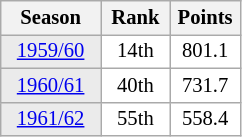<table class="wikitable plainrowheaders" style="background:#fff; font-size:86%; line-height:16px; border:grey solid 1px; border-collapse:collapse;">
<tr class="hintergrundfarbe5">
<th width="60px">Season</th>
<th width="40px">Rank</th>
<th width="40px">Points</th>
</tr>
<tr align=center>
<td bgcolor=#EBEBEB><a href='#'>1959/60</a></td>
<td>14th</td>
<td>801.1</td>
</tr>
<tr align=center>
<td bgcolor=#EBEBEB><a href='#'>1960/61</a></td>
<td>40th</td>
<td>731.7</td>
</tr>
<tr align=center>
<td bgcolor=#EBEBEB><a href='#'>1961/62</a></td>
<td>55th</td>
<td>558.4</td>
</tr>
</table>
